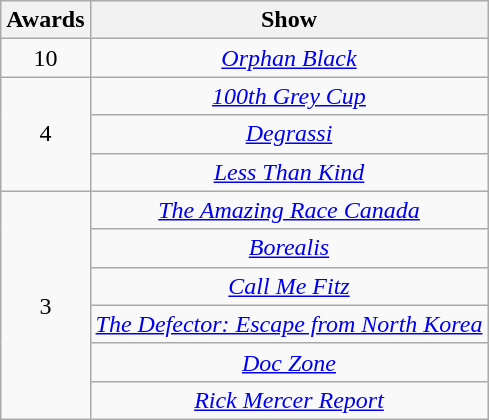<table class="wikitable" style="text-align: center">
<tr>
<th scope="col">Awards</th>
<th scope="col">Show</th>
</tr>
<tr>
<td>10</td>
<td><em><a href='#'>Orphan Black</a></em></td>
</tr>
<tr>
<td rowspan=3 style="text-align:center;">4</td>
<td><em><a href='#'>100th Grey Cup</a></em></td>
</tr>
<tr>
<td><em><a href='#'>Degrassi</a></em></td>
</tr>
<tr>
<td><em><a href='#'>Less Than Kind</a></em></td>
</tr>
<tr>
<td rowspan=6 style="text-align:center;">3</td>
<td><em><a href='#'>The Amazing Race Canada</a></em></td>
</tr>
<tr>
<td><em><a href='#'>Borealis</a></em></td>
</tr>
<tr>
<td><em><a href='#'>Call Me Fitz</a></em></td>
</tr>
<tr>
<td><em><a href='#'>The Defector: Escape from North Korea</a></em></td>
</tr>
<tr>
<td><em><a href='#'>Doc Zone</a></em></td>
</tr>
<tr>
<td><em><a href='#'>Rick Mercer Report</a></em></td>
</tr>
</table>
